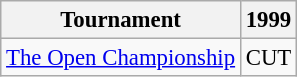<table class="wikitable" style="font-size:95%;text-align:center;">
<tr>
<th>Tournament</th>
<th>1999</th>
</tr>
<tr>
<td align=left><a href='#'>The Open Championship</a></td>
<td>CUT</td>
</tr>
</table>
